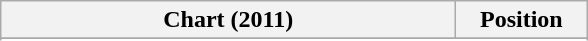<table class="wikitable sortable plainrowheaders">
<tr>
<th style="width:18.5em;">Chart (2011)</th>
<th style="width:5em;">Position</th>
</tr>
<tr>
</tr>
<tr>
</tr>
</table>
